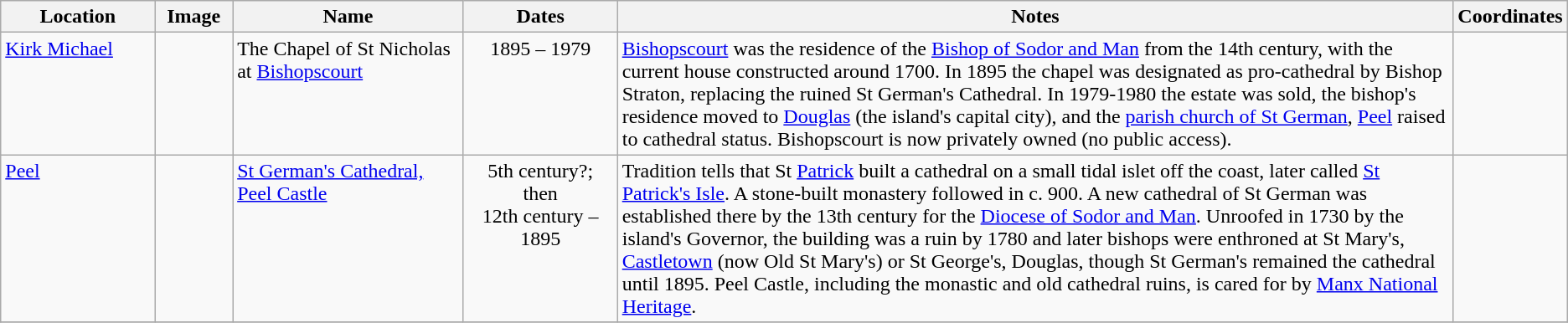<table class="wikitable">
<tr>
<th width=10%>Location</th>
<th width=5%>Image</th>
<th width=15%>Name</th>
<th width=10%>Dates</th>
<th width=55%>Notes</th>
<th width=5%>Coordinates</th>
</tr>
<tr valign=top>
<td><a href='#'>Kirk Michael</a></td>
<td></td>
<td>The Chapel of St Nicholas at <a href='#'>Bishopscourt</a></td>
<td style="text-align:center">1895 – 1979</td>
<td><a href='#'>Bishopscourt</a> was the residence of the <a href='#'>Bishop of Sodor and Man</a> from the 14th century, with the current house constructed around 1700. In 1895 the chapel was designated as pro-cathedral by Bishop Straton, replacing the ruined St German's Cathedral. In 1979-1980 the estate was sold, the bishop's residence moved to <a href='#'>Douglas</a> (the island's capital city), and the <a href='#'>parish church of St German</a>, <a href='#'>Peel</a> raised to cathedral status. Bishopscourt is now privately owned (no public access).</td>
<td style="font-size:smaller"></td>
</tr>
<tr valign=top>
<td><a href='#'>Peel</a></td>
<td><br></td>
<td><a href='#'>St German's Cathedral, Peel Castle</a></td>
<td style="text-align:center">5th century?; then<br> 12th century – 1895</td>
<td>Tradition tells that St <a href='#'>Patrick</a> built a cathedral on a small tidal islet off the coast, later called <a href='#'>St Patrick's Isle</a>. A stone-built monastery followed in c. 900. A new cathedral of St German was established there by the 13th century for the <a href='#'>Diocese of Sodor and Man</a>. Unroofed in 1730 by the island's Governor, the building was a ruin by 1780 and later bishops were enthroned at St Mary's, <a href='#'>Castletown</a> (now Old St Mary's) or St George's, Douglas, though St German's remained the cathedral until 1895. Peel Castle, including the monastic and old cathedral ruins, is cared for by <a href='#'>Manx National Heritage</a>.</td>
<td style="font-size:smaller"></td>
</tr>
<tr>
</tr>
</table>
